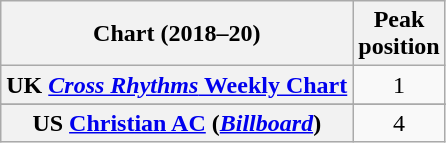<table class="wikitable sortable plainrowheaders" style="text-align:center">
<tr>
<th scope="col">Chart (2018–20)</th>
<th scope="col">Peak<br>position</th>
</tr>
<tr>
<th scope="row">UK <a href='#'><em>Cross Rhythms</em> Weekly Chart</a></th>
<td>1</td>
</tr>
<tr>
</tr>
<tr>
</tr>
<tr>
<th scope="row">US <a href='#'>Christian AC</a> (<em><a href='#'>Billboard</a></em>)</th>
<td>4</td>
</tr>
</table>
